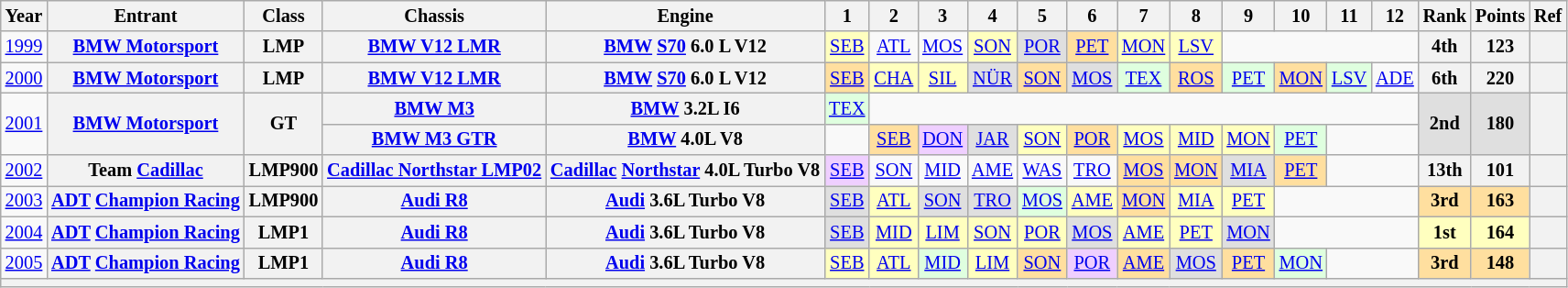<table class="wikitable" style="text-align:center; font-size:85%">
<tr>
<th>Year</th>
<th>Entrant</th>
<th>Class</th>
<th>Chassis</th>
<th>Engine</th>
<th>1</th>
<th>2</th>
<th>3</th>
<th>4</th>
<th>5</th>
<th>6</th>
<th>7</th>
<th>8</th>
<th>9</th>
<th>10</th>
<th>11</th>
<th>12</th>
<th>Rank</th>
<th>Points</th>
<th>Ref</th>
</tr>
<tr>
<td><a href='#'>1999</a></td>
<th nowrap><a href='#'>BMW Motorsport</a></th>
<th>LMP</th>
<th nowrap><a href='#'>BMW V12 LMR</a></th>
<th nowrap><a href='#'>BMW</a> <a href='#'>S70</a> 6.0 L V12</th>
<td style="background:#FFFFBF;"><a href='#'>SEB</a><br></td>
<td><a href='#'>ATL</a></td>
<td><a href='#'>MOS</a></td>
<td style="background:#FFFFBF;"><a href='#'>SON</a><br></td>
<td style="background:#DFDFDF;"><a href='#'>POR</a><br></td>
<td style="background:#FFDF9F;"><a href='#'>PET</a><br></td>
<td style="background:#FFFFBF;"><a href='#'>MON</a><br></td>
<td style="background:#FFFFBF;"><a href='#'>LSV</a><br></td>
<td colspan=4></td>
<th>4th</th>
<th>123</th>
<th></th>
</tr>
<tr>
<td><a href='#'>2000</a></td>
<th nowrap><a href='#'>BMW Motorsport</a></th>
<th>LMP</th>
<th nowrap><a href='#'>BMW V12 LMR</a></th>
<th nowrap><a href='#'>BMW</a> <a href='#'>S70</a> 6.0 L V12</th>
<td style="background:#FFDF9F;"><a href='#'>SEB</a><br></td>
<td style="background:#FFFFBF;"><a href='#'>CHA</a><br></td>
<td style="background:#FFFFBF;"><a href='#'>SIL</a><br></td>
<td style="background:#DFDFDF;"><a href='#'>NÜR</a><br></td>
<td style="background:#FFDF9F;"><a href='#'>SON</a><br></td>
<td style="background:#DFDFDF;"><a href='#'>MOS</a><br></td>
<td style="background:#DFFFDF;"><a href='#'>TEX</a><br></td>
<td style="background:#FFDF9F;"><a href='#'>ROS</a><br></td>
<td style="background:#DFFFDF;"><a href='#'>PET</a><br></td>
<td style="background:#FFDF9F;"><a href='#'>MON</a><br></td>
<td style="background:#DFFFDF;"><a href='#'>LSV</a><br></td>
<td><a href='#'>ADE</a></td>
<th>6th</th>
<th>220</th>
<th></th>
</tr>
<tr>
<td rowspan=2><a href='#'>2001</a></td>
<th rowspan=2 nowrap><a href='#'>BMW Motorsport</a></th>
<th rowspan=2>GT</th>
<th nowrap><a href='#'>BMW M3</a></th>
<th nowrap><a href='#'>BMW</a> 3.2L I6</th>
<td style="background:#DFFFDF;"><a href='#'>TEX</a><br></td>
<td colspan=11></td>
<td rowspan=2 style="background:#DFDFDF;"><strong>2nd</strong></td>
<td rowspan=2 style="background:#DFDFDF;"><strong>180</strong></td>
<th rowspan=2></th>
</tr>
<tr>
<th nowrap><a href='#'>BMW M3 GTR</a></th>
<th nowrap><a href='#'>BMW</a> 4.0L V8</th>
<td></td>
<td style="background:#FFDF9F;"><a href='#'>SEB</a><br></td>
<td style="background:#EFCFFF;"><a href='#'>DON</a><br></td>
<td style="background:#DFDFDF;"><a href='#'>JAR</a><br></td>
<td style="background:#FFFFBF;"><a href='#'>SON</a><br></td>
<td style="background:#FFDF9F;"><a href='#'>POR</a><br></td>
<td style="background:#FFFFBF;"><a href='#'>MOS</a><br></td>
<td style="background:#FFFFBF;"><a href='#'>MID</a><br></td>
<td style="background:#FFFFBF;"><a href='#'>MON</a><br></td>
<td style="background:#DFFFDF;"><a href='#'>PET</a><br></td>
<td colspan=2></td>
</tr>
<tr>
<td><a href='#'>2002</a></td>
<th nowrap>Team <a href='#'>Cadillac</a></th>
<th>LMP900</th>
<th nowrap><a href='#'>Cadillac Northstar LMP02</a></th>
<th nowrap><a href='#'>Cadillac</a> <a href='#'>Northstar</a> 4.0L Turbo V8</th>
<td style="background:#EFCFFF;"><a href='#'>SEB</a><br></td>
<td><a href='#'>SON</a></td>
<td><a href='#'>MID</a></td>
<td><a href='#'>AME</a></td>
<td><a href='#'>WAS</a></td>
<td><a href='#'>TRO</a></td>
<td style="background:#FFDF9F;"><a href='#'>MOS</a><br></td>
<td style="background:#FFDF9F;"><a href='#'>MON</a><br></td>
<td style="background:#DFDFDF;"><a href='#'>MIA</a><br></td>
<td style="background:#FFDF9F;"><a href='#'>PET</a><br></td>
<td colspan=2></td>
<th>13th</th>
<th>101</th>
<th></th>
</tr>
<tr>
<td><a href='#'>2003</a></td>
<th nowrap><a href='#'>ADT</a> <a href='#'>Champion Racing</a></th>
<th>LMP900</th>
<th nowrap><a href='#'>Audi R8</a></th>
<th nowrap><a href='#'>Audi</a> 3.6L Turbo V8</th>
<td style="background:#DFDFDF;"><a href='#'>SEB</a><br></td>
<td style="background:#FFFFBF;"><a href='#'>ATL</a><br></td>
<td style="background:#DFDFDF;"><a href='#'>SON</a><br></td>
<td style="background:#DFDFDF;"><a href='#'>TRO</a><br></td>
<td style="background:#DFFFDF;"><a href='#'>MOS</a><br></td>
<td style="background:#FFFFBF;"><a href='#'>AME</a><br></td>
<td style="background:#FFDF9F;"><a href='#'>MON</a><br></td>
<td style="background:#FFFFBF;"><a href='#'>MIA</a><br></td>
<td style="background:#FFFFBF;"><a href='#'>PET</a><br></td>
<td colspan=3></td>
<th style="background:#FFDF9F;">3rd</th>
<th style="background:#FFDF9F;">163</th>
<th></th>
</tr>
<tr>
<td><a href='#'>2004</a></td>
<th nowrap><a href='#'>ADT</a> <a href='#'>Champion Racing</a></th>
<th>LMP1</th>
<th nowrap><a href='#'>Audi R8</a></th>
<th nowrap><a href='#'>Audi</a> 3.6L Turbo V8</th>
<td style="background:#DFDFDF;"><a href='#'>SEB</a><br></td>
<td style="background:#FFFFBF;"><a href='#'>MID</a><br></td>
<td style="background:#FFFFBF;"><a href='#'>LIM</a><br></td>
<td style="background:#FFFFBF;"><a href='#'>SON</a><br></td>
<td style="background:#FFFFBF;"><a href='#'>POR</a><br></td>
<td style="background:#DFDFDF;"><a href='#'>MOS</a><br></td>
<td style="background:#FFFFBF;"><a href='#'>AME</a><br></td>
<td style="background:#FFFFBF;"><a href='#'>PET</a><br></td>
<td style="background:#DFDFDF;"><a href='#'>MON</a><br></td>
<td colspan=3></td>
<th style="background:#FFFFBF;">1st</th>
<th style="background:#FFFFBF;">164</th>
<th></th>
</tr>
<tr>
<td><a href='#'>2005</a></td>
<th nowrap><a href='#'>ADT</a> <a href='#'>Champion Racing</a></th>
<th>LMP1</th>
<th nowrap><a href='#'>Audi R8</a></th>
<th nowrap><a href='#'>Audi</a> 3.6L Turbo V8</th>
<td style="background:#FFFFBF;"><a href='#'>SEB</a><br></td>
<td style="background:#FFFFBF;"><a href='#'>ATL</a><br></td>
<td style="background:#DFFFDF;"><a href='#'>MID</a><br></td>
<td style="background:#FFFFBF;"><a href='#'>LIM</a><br></td>
<td style="background:#FFDF9F;"><a href='#'>SON</a><br></td>
<td style="background:#EFCFFF;"><a href='#'>POR</a><br></td>
<td style="background:#FFDF9F;"><a href='#'>AME</a><br></td>
<td style="background:#DFDFDF;"><a href='#'>MOS</a><br></td>
<td style="background:#FFDF9F;"><a href='#'>PET</a><br></td>
<td style="background:#DFFFDF;"><a href='#'>MON</a><br></td>
<td colspan=2></td>
<th style="background:#FFDF9F;">3rd</th>
<th style="background:#FFDF9F;">148</th>
<th></th>
</tr>
<tr>
<th colspan="21"></th>
</tr>
</table>
